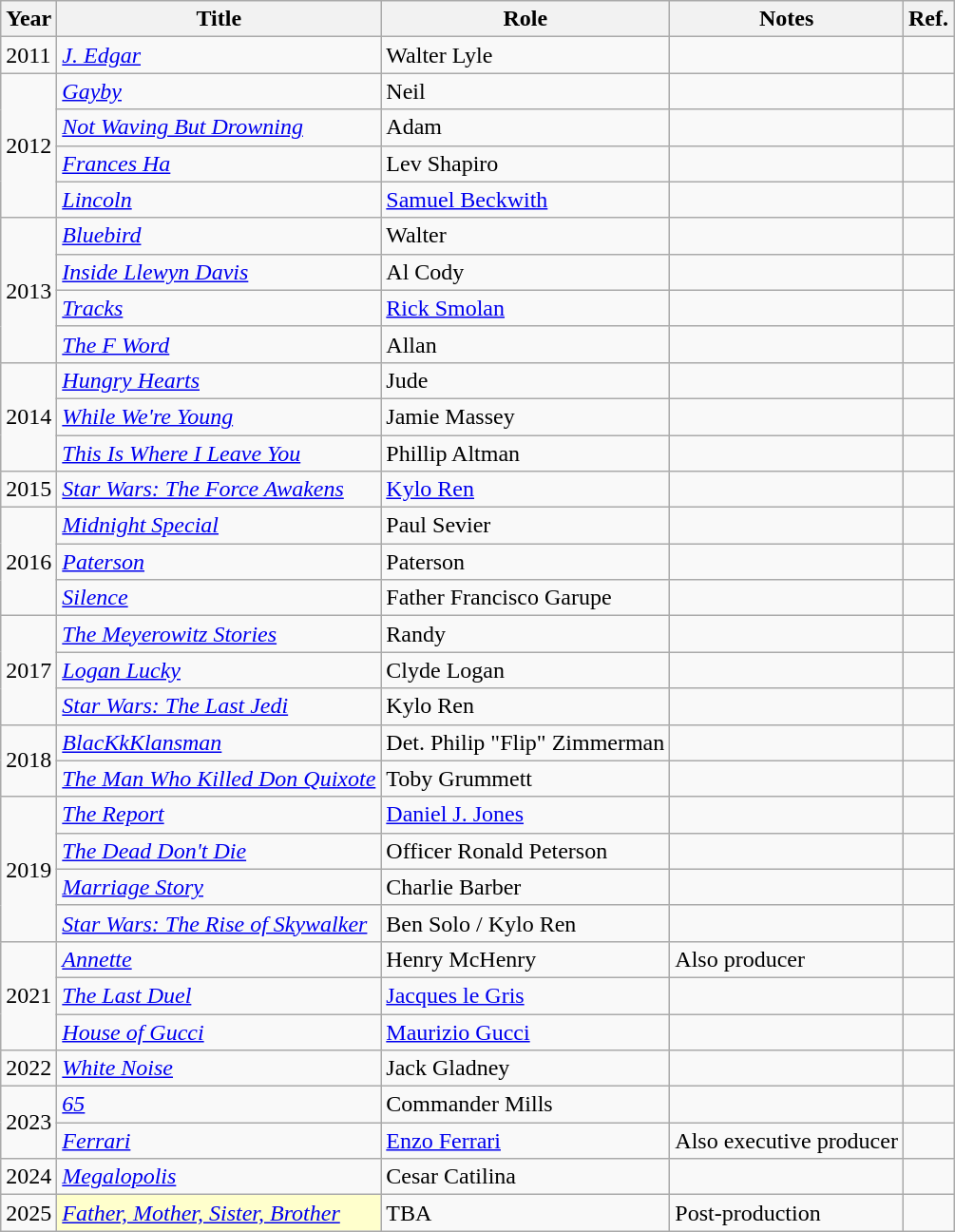<table class="wikitable sortable">
<tr>
<th>Year</th>
<th>Title</th>
<th>Role</th>
<th class="unsortable">Notes</th>
<th>Ref.</th>
</tr>
<tr>
<td>2011</td>
<td><em><a href='#'>J. Edgar</a></em></td>
<td>Walter Lyle</td>
<td></td>
<td></td>
</tr>
<tr>
<td rowspan="4">2012</td>
<td><em><a href='#'>Gayby</a></em></td>
<td>Neil</td>
<td></td>
<td></td>
</tr>
<tr>
<td><em><a href='#'>Not Waving But Drowning</a></em></td>
<td>Adam</td>
<td></td>
<td></td>
</tr>
<tr>
<td><em><a href='#'>Frances Ha</a></em></td>
<td>Lev Shapiro</td>
<td></td>
<td></td>
</tr>
<tr>
<td><em><a href='#'>Lincoln</a></em></td>
<td><a href='#'>Samuel Beckwith</a></td>
<td></td>
<td></td>
</tr>
<tr>
<td rowspan="4">2013</td>
<td><em><a href='#'>Bluebird</a></em></td>
<td>Walter</td>
<td></td>
<td></td>
</tr>
<tr>
<td><em><a href='#'>Inside Llewyn Davis</a></em></td>
<td>Al Cody</td>
<td></td>
<td></td>
</tr>
<tr>
<td><em><a href='#'>Tracks</a></em></td>
<td><a href='#'>Rick Smolan</a></td>
<td></td>
<td></td>
</tr>
<tr>
<td><em><a href='#'>The F Word</a></em></td>
<td>Allan</td>
<td></td>
<td></td>
</tr>
<tr>
<td rowspan="3">2014</td>
<td><em><a href='#'>Hungry Hearts</a></em></td>
<td>Jude</td>
<td></td>
<td></td>
</tr>
<tr>
<td><em><a href='#'>While We're Young</a></em></td>
<td>Jamie Massey</td>
<td></td>
<td></td>
</tr>
<tr>
<td><em><a href='#'>This Is Where I Leave You</a></em></td>
<td>Phillip Altman</td>
<td></td>
<td></td>
</tr>
<tr>
<td>2015</td>
<td><em><a href='#'>Star Wars: The Force Awakens</a></em></td>
<td><a href='#'>Kylo Ren</a></td>
<td></td>
<td></td>
</tr>
<tr>
<td rowspan="3">2016</td>
<td><em><a href='#'>Midnight Special</a></em></td>
<td>Paul Sevier</td>
<td></td>
<td></td>
</tr>
<tr>
<td><em><a href='#'>Paterson</a></em></td>
<td>Paterson</td>
<td></td>
<td></td>
</tr>
<tr>
<td><em><a href='#'>Silence</a></em></td>
<td>Father Francisco Garupe</td>
<td></td>
<td></td>
</tr>
<tr>
<td rowspan="3">2017</td>
<td><em><a href='#'>The Meyerowitz Stories</a></em></td>
<td>Randy</td>
<td></td>
<td></td>
</tr>
<tr>
<td><em><a href='#'>Logan Lucky</a></em></td>
<td>Clyde Logan</td>
<td></td>
<td></td>
</tr>
<tr>
<td><em><a href='#'>Star Wars: The Last Jedi</a></em></td>
<td>Kylo Ren</td>
<td></td>
<td></td>
</tr>
<tr>
<td rowspan="2">2018</td>
<td><em><a href='#'>BlacKkKlansman</a></em></td>
<td>Det. Philip "Flip" Zimmerman</td>
<td></td>
<td></td>
</tr>
<tr>
<td><em><a href='#'>The Man Who Killed Don Quixote</a></em></td>
<td>Toby Grummett</td>
<td></td>
<td></td>
</tr>
<tr>
<td rowspan="4">2019</td>
<td><em><a href='#'>The Report</a></em></td>
<td><a href='#'>Daniel J. Jones</a></td>
<td></td>
<td></td>
</tr>
<tr>
<td><em><a href='#'>The Dead Don't Die</a></em></td>
<td>Officer Ronald Peterson</td>
<td></td>
<td></td>
</tr>
<tr>
<td><em><a href='#'>Marriage Story</a></em></td>
<td>Charlie Barber</td>
<td></td>
<td></td>
</tr>
<tr>
<td><em><a href='#'>Star Wars: The Rise of Skywalker</a></em></td>
<td>Ben Solo / Kylo Ren</td>
<td></td>
<td></td>
</tr>
<tr>
<td rowspan="3">2021</td>
<td><em><a href='#'>Annette</a></em></td>
<td>Henry McHenry</td>
<td>Also producer</td>
<td></td>
</tr>
<tr>
<td><em><a href='#'>The Last Duel</a></em></td>
<td><a href='#'>Jacques le Gris</a></td>
<td></td>
<td></td>
</tr>
<tr>
<td><em><a href='#'>House of Gucci</a></em></td>
<td><a href='#'>Maurizio Gucci</a></td>
<td></td>
<td></td>
</tr>
<tr>
<td>2022</td>
<td><em><a href='#'>White Noise</a></em></td>
<td>Jack Gladney</td>
<td></td>
<td></td>
</tr>
<tr>
<td rowspan="2">2023</td>
<td><em><a href='#'>65</a></em></td>
<td>Commander Mills</td>
<td></td>
<td></td>
</tr>
<tr>
<td><em><a href='#'>Ferrari</a></em></td>
<td><a href='#'>Enzo Ferrari</a></td>
<td>Also executive producer</td>
<td></td>
</tr>
<tr>
<td>2024</td>
<td><em><a href='#'>Megalopolis</a></em></td>
<td>Cesar Catilina</td>
<td></td>
<td></td>
</tr>
<tr>
<td>2025</td>
<td style="background:#ffc;"><em><a href='#'>Father, Mother, Sister, Brother</a></em> </td>
<td>TBA</td>
<td>Post-production</td>
<td><br></td>
</tr>
</table>
